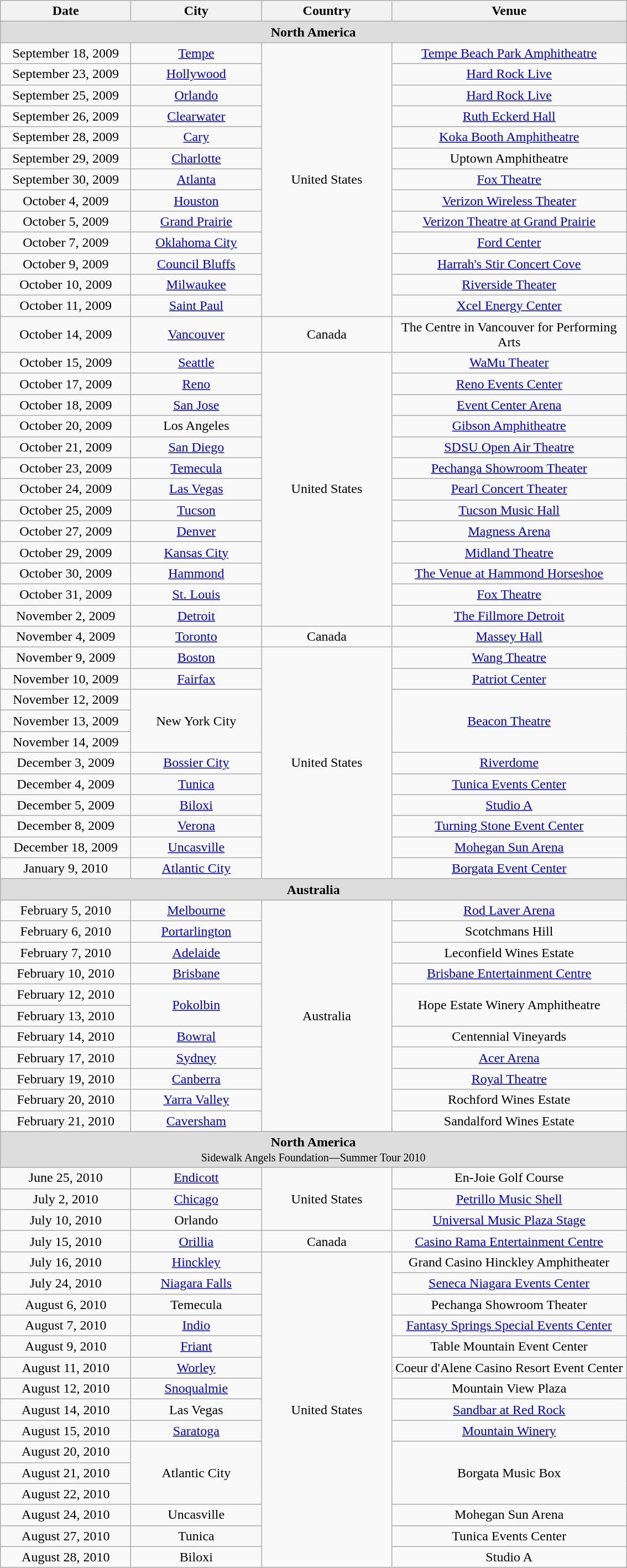<table class="wikitable" style="text-align:center;">
<tr>
<th width="150">Date</th>
<th width="150">City</th>
<th width="150">Country</th>
<th width="275">Venue</th>
</tr>
<tr bgcolor="#DDDDDD">
<td colspan=4><strong>North America</strong></td>
</tr>
<tr>
<td>September 18, 2009</td>
<td><a href='#'>Tempe</a></td>
<td rowspan="13">United States</td>
<td><a href='#'>Tempe Beach Park Amphitheatre</a></td>
</tr>
<tr>
<td>September 23, 2009</td>
<td><a href='#'>Hollywood</a></td>
<td><a href='#'>Hard Rock Live</a></td>
</tr>
<tr>
<td>September 25, 2009</td>
<td><a href='#'>Orlando</a></td>
<td><a href='#'>Hard Rock Live</a></td>
</tr>
<tr>
<td>September 26, 2009</td>
<td><a href='#'>Clearwater</a></td>
<td><a href='#'>Ruth Eckerd Hall</a></td>
</tr>
<tr>
<td>September 28, 2009</td>
<td><a href='#'>Cary</a></td>
<td><a href='#'>Koka Booth Amphitheatre</a></td>
</tr>
<tr>
<td>September 29, 2009</td>
<td><a href='#'>Charlotte</a></td>
<td>Uptown Amphitheatre</td>
</tr>
<tr>
<td>September 30, 2009</td>
<td><a href='#'>Atlanta</a></td>
<td><a href='#'>Fox Theatre</a></td>
</tr>
<tr>
<td>October 4, 2009</td>
<td><a href='#'>Houston</a></td>
<td><a href='#'>Verizon Wireless Theater</a></td>
</tr>
<tr>
<td>October 5, 2009</td>
<td><a href='#'>Grand Prairie</a></td>
<td><a href='#'>Verizon Theatre at Grand Prairie</a></td>
</tr>
<tr>
<td>October 7, 2009</td>
<td><a href='#'>Oklahoma City</a></td>
<td><a href='#'>Ford Center</a></td>
</tr>
<tr>
<td>October 9, 2009</td>
<td><a href='#'>Council Bluffs</a></td>
<td><a href='#'>Harrah's Stir Concert Cove</a></td>
</tr>
<tr>
<td>October 10, 2009</td>
<td><a href='#'>Milwaukee</a></td>
<td><a href='#'>Riverside Theater</a></td>
</tr>
<tr>
<td>October 11, 2009</td>
<td><a href='#'>Saint Paul</a></td>
<td><a href='#'>Xcel Energy Center</a></td>
</tr>
<tr>
<td>October 14, 2009</td>
<td><a href='#'>Vancouver</a></td>
<td>Canada</td>
<td>The Centre in Vancouver for Performing Arts</td>
</tr>
<tr>
<td>October 15, 2009</td>
<td><a href='#'>Seattle</a></td>
<td rowspan="13">United States</td>
<td><a href='#'>WaMu Theater</a></td>
</tr>
<tr>
<td>October 17, 2009</td>
<td><a href='#'>Reno</a></td>
<td><a href='#'>Reno Events Center</a></td>
</tr>
<tr>
<td>October 18, 2009</td>
<td><a href='#'>San Jose</a></td>
<td><a href='#'>Event Center Arena</a></td>
</tr>
<tr>
<td>October 20, 2009</td>
<td>Los Angeles</td>
<td><a href='#'>Gibson Amphitheatre</a></td>
</tr>
<tr>
<td>October 21, 2009</td>
<td><a href='#'>San Diego</a></td>
<td><a href='#'>SDSU Open Air Theatre</a></td>
</tr>
<tr>
<td>October 23, 2009</td>
<td><a href='#'>Temecula</a></td>
<td><a href='#'>Pechanga Showroom Theater</a></td>
</tr>
<tr>
<td>October 24, 2009</td>
<td><a href='#'>Las Vegas</a></td>
<td><a href='#'>Pearl Concert Theater</a></td>
</tr>
<tr>
<td>October 25, 2009</td>
<td><a href='#'>Tucson</a></td>
<td><a href='#'>Tucson Music Hall</a></td>
</tr>
<tr>
<td>October 27, 2009</td>
<td><a href='#'>Denver</a></td>
<td><a href='#'>Magness Arena</a></td>
</tr>
<tr>
<td>October 29, 2009</td>
<td><a href='#'>Kansas City</a></td>
<td><a href='#'>Midland Theatre</a></td>
</tr>
<tr>
<td>October 30, 2009</td>
<td><a href='#'>Hammond</a></td>
<td><a href='#'>The Venue at Hammond Horseshoe</a></td>
</tr>
<tr>
<td>October 31, 2009</td>
<td><a href='#'>St. Louis</a></td>
<td><a href='#'>Fox Theatre</a></td>
</tr>
<tr>
<td>November 2, 2009</td>
<td><a href='#'>Detroit</a></td>
<td><a href='#'>The Fillmore Detroit</a></td>
</tr>
<tr>
<td>November 4, 2009</td>
<td><a href='#'>Toronto</a></td>
<td>Canada</td>
<td><a href='#'>Massey Hall</a></td>
</tr>
<tr>
<td>November 9, 2009</td>
<td><a href='#'>Boston</a></td>
<td rowspan="11">United States</td>
<td><a href='#'>Wang Theatre</a></td>
</tr>
<tr>
<td>November 10, 2009</td>
<td><a href='#'>Fairfax</a></td>
<td><a href='#'>Patriot Center</a></td>
</tr>
<tr>
<td>November 12, 2009</td>
<td rowspan="3">New York City</td>
<td rowspan="3"><a href='#'>Beacon Theatre</a></td>
</tr>
<tr>
<td>November 13, 2009</td>
</tr>
<tr>
<td>November 14, 2009</td>
</tr>
<tr>
<td>December 3, 2009</td>
<td><a href='#'>Bossier City</a></td>
<td><a href='#'>Riverdome</a></td>
</tr>
<tr>
<td>December 4, 2009</td>
<td><a href='#'>Tunica</a></td>
<td><a href='#'>Tunica Events Center</a></td>
</tr>
<tr>
<td>December 5, 2009</td>
<td><a href='#'>Biloxi</a></td>
<td><a href='#'>Studio A</a></td>
</tr>
<tr>
<td>December 8, 2009</td>
<td><a href='#'>Verona</a></td>
<td><a href='#'>Turning Stone Event Center</a></td>
</tr>
<tr>
<td>December 18, 2009</td>
<td><a href='#'>Uncasville</a></td>
<td><a href='#'>Mohegan Sun Arena</a></td>
</tr>
<tr>
<td>January 9, 2010</td>
<td><a href='#'>Atlantic City</a></td>
<td><a href='#'>Borgata Event Center</a></td>
</tr>
<tr bgcolor="#DDDDDD">
<td colspan=4><strong>Australia</strong></td>
</tr>
<tr>
<td>February 5, 2010</td>
<td><a href='#'>Melbourne</a></td>
<td rowspan="11">Australia</td>
<td><a href='#'>Rod Laver Arena</a></td>
</tr>
<tr>
<td>February 6, 2010</td>
<td><a href='#'>Portarlington</a></td>
<td>Scotchmans Hill</td>
</tr>
<tr>
<td>February 7, 2010</td>
<td><a href='#'>Adelaide</a></td>
<td>Leconfield Wines Estate</td>
</tr>
<tr>
<td>February 10, 2010</td>
<td><a href='#'>Brisbane</a></td>
<td><a href='#'>Brisbane Entertainment Centre</a></td>
</tr>
<tr>
<td>February 12, 2010</td>
<td rowspan="2"><a href='#'>Pokolbin</a></td>
<td rowspan="2">Hope Estate Winery Amphitheatre</td>
</tr>
<tr>
<td>February 13, 2010</td>
</tr>
<tr>
<td>February 14, 2010</td>
<td><a href='#'>Bowral</a></td>
<td>Centennial Vineyards</td>
</tr>
<tr>
<td>February 17, 2010</td>
<td><a href='#'>Sydney</a></td>
<td><a href='#'>Acer Arena</a></td>
</tr>
<tr>
<td>February 19, 2010</td>
<td><a href='#'>Canberra</a></td>
<td><a href='#'>Royal Theatre</a></td>
</tr>
<tr>
<td>February 20, 2010</td>
<td><a href='#'>Yarra Valley</a></td>
<td>Rochford Wines Estate</td>
</tr>
<tr>
<td>February 21, 2010</td>
<td><a href='#'>Caversham</a></td>
<td>Sandalford Wines Estate</td>
</tr>
<tr bgcolor="#DDDDDD">
<td colspan=4><strong>North America</strong><br><small>Sidewalk Angels Foundation—Summer Tour 2010</small></td>
</tr>
<tr>
<td>June 25, 2010</td>
<td><a href='#'>Endicott</a></td>
<td rowspan="3">United States</td>
<td>En-Joie Golf Course</td>
</tr>
<tr>
<td>July 2, 2010</td>
<td><a href='#'>Chicago</a></td>
<td><a href='#'>Petrillo Music Shell</a></td>
</tr>
<tr>
<td>July 10, 2010</td>
<td>Orlando</td>
<td><a href='#'>Universal Music Plaza Stage</a></td>
</tr>
<tr>
<td>July 15, 2010</td>
<td><a href='#'>Orillia</a></td>
<td>Canada</td>
<td><a href='#'>Casino Rama Entertainment Centre</a></td>
</tr>
<tr>
<td>July 16, 2010</td>
<td><a href='#'>Hinckley</a></td>
<td rowspan="15">United States</td>
<td>Grand Casino Hinckley Amphitheater</td>
</tr>
<tr>
<td>July 24, 2010</td>
<td><a href='#'>Niagara Falls</a></td>
<td><a href='#'>Seneca Niagara Events Center</a></td>
</tr>
<tr>
<td>August 6, 2010</td>
<td>Temecula</td>
<td>Pechanga Showroom Theater</td>
</tr>
<tr>
<td>August 7, 2010</td>
<td><a href='#'>Indio</a></td>
<td><a href='#'>Fantasy Springs Special Events Center</a></td>
</tr>
<tr>
<td>August 9, 2010</td>
<td><a href='#'>Friant</a></td>
<td>Table Mountain Event Center</td>
</tr>
<tr>
<td>August 11, 2010</td>
<td><a href='#'>Worley</a></td>
<td>Coeur d'Alene Casino Resort Event Center</td>
</tr>
<tr>
<td>August 12, 2010</td>
<td><a href='#'>Snoqualmie</a></td>
<td>Mountain View Plaza</td>
</tr>
<tr>
<td>August 14, 2010</td>
<td>Las Vegas</td>
<td><a href='#'>Sandbar at Red Rock</a></td>
</tr>
<tr>
<td>August 15, 2010</td>
<td><a href='#'>Saratoga</a></td>
<td><a href='#'>Mountain Winery</a></td>
</tr>
<tr>
<td>August 20, 2010</td>
<td rowspan="3">Atlantic City</td>
<td rowspan="3">Borgata Music Box</td>
</tr>
<tr>
<td>August 21, 2010</td>
</tr>
<tr>
<td>August 22, 2010</td>
</tr>
<tr>
<td>August 24, 2010</td>
<td>Uncasville</td>
<td>Mohegan Sun Arena</td>
</tr>
<tr>
<td>August 27, 2010</td>
<td>Tunica</td>
<td>Tunica Events Center</td>
</tr>
<tr>
<td>August 28, 2010</td>
<td>Biloxi</td>
<td>Studio A</td>
</tr>
</table>
